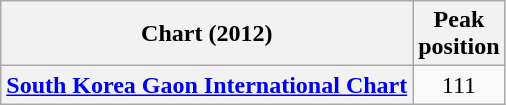<table class="wikitable plainrowheaders" style="text-align:center">
<tr>
<th>Chart (2012)</th>
<th>Peak<br>position</th>
</tr>
<tr>
<th scope="row"><a href='#'>South Korea Gaon International Chart</a></th>
<td>111</td>
</tr>
</table>
